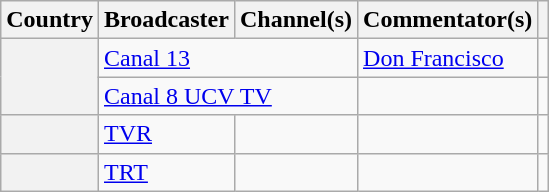<table class="wikitable plainrowheaders">
<tr>
<th scope="col">Country</th>
<th scope="col">Broadcaster</th>
<th scope="col">Channel(s)</th>
<th scope="col">Commentator(s)</th>
<th scope="col"></th>
</tr>
<tr>
<th scope="row" rowspan=2></th>
<td colspan=2><a href='#'>Canal 13</a></td>
<td><a href='#'>Don Francisco</a></td>
<td></td>
</tr>
<tr>
<td colspan=2><a href='#'>Canal 8 UCV TV</a></td>
<td></td>
<td></td>
</tr>
<tr>
<th scope="row"></th>
<td><a href='#'>TVR</a></td>
<td></td>
<td></td>
<td></td>
</tr>
<tr>
<th scope="row"></th>
<td><a href='#'>TRT</a></td>
<td></td>
<td></td>
<td></td>
</tr>
</table>
